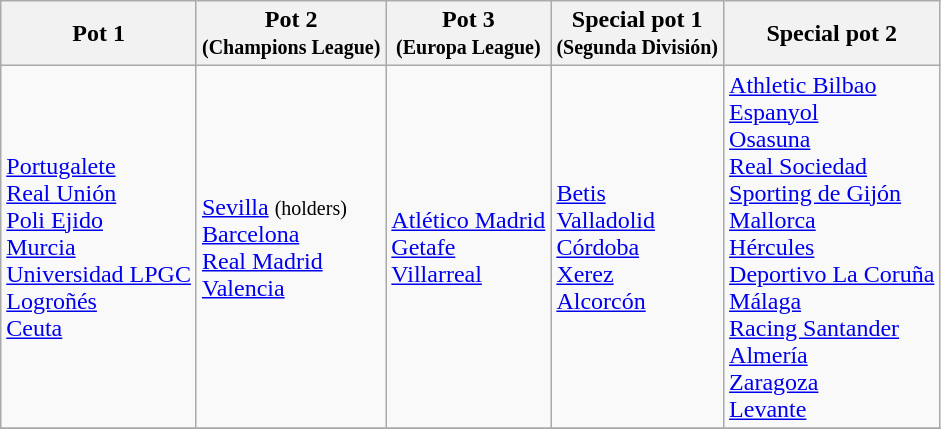<table class="wikitable">
<tr>
<th>Pot 1</th>
<th>Pot 2<br><small>(Champions League)</small></th>
<th>Pot 3<br><small>(Europa League)</small></th>
<th>Special pot 1<br><small>(Segunda División)</small></th>
<th>Special pot 2</th>
</tr>
<tr>
<td><a href='#'>Portugalete</a><br><a href='#'>Real Unión</a><br><a href='#'>Poli Ejido</a><br><a href='#'>Murcia</a><br><a href='#'>Universidad LPGC</a><br><a href='#'>Logroñés</a><br><a href='#'>Ceuta</a></td>
<td><a href='#'>Sevilla</a> <small>(holders)</small><br><a href='#'>Barcelona</a><br><a href='#'>Real Madrid</a><br><a href='#'>Valencia</a></td>
<td><a href='#'>Atlético Madrid</a><br><a href='#'>Getafe</a><br><a href='#'>Villarreal</a></td>
<td><a href='#'>Betis</a><br><a href='#'>Valladolid</a><br><a href='#'>Córdoba</a><br><a href='#'>Xerez</a><br><a href='#'>Alcorcón</a></td>
<td><a href='#'>Athletic Bilbao</a><br><a href='#'>Espanyol</a><br><a href='#'>Osasuna</a><br><a href='#'>Real Sociedad</a><br><a href='#'>Sporting de Gijón</a><br><a href='#'>Mallorca</a><br><a href='#'>Hércules</a><br><a href='#'>Deportivo La Coruña</a><br><a href='#'>Málaga</a><br><a href='#'>Racing Santander</a><br><a href='#'>Almería</a><br><a href='#'>Zaragoza</a><br><a href='#'>Levante</a></td>
</tr>
<tr>
</tr>
</table>
